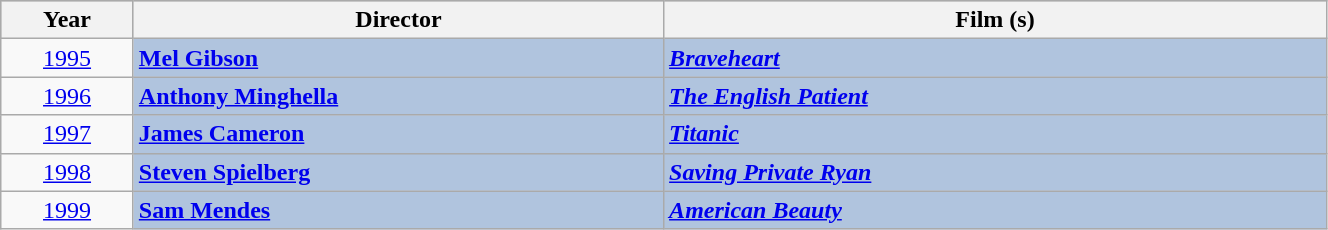<table class="wikitable" width="70%">
<tr style="background:#bebebe;">
<th style="width:5%;">Year</th>
<th style="width:20%;">Director</th>
<th style="width:25%;">Film (s)</th>
</tr>
<tr>
<td style="text-align:center;"><a href='#'>1995</a></td>
<td style="background:#B0C4DE;"><strong><a href='#'>Mel Gibson</a></strong></td>
<td style="background:#B0C4DE;"><strong><em><a href='#'>Braveheart</a></em></strong></td>
</tr>
<tr>
<td style="text-align:center;"><a href='#'>1996</a></td>
<td style="background:#B0C4DE;"><strong><a href='#'>Anthony Minghella</a></strong></td>
<td style="background:#B0C4DE;"><strong><em><a href='#'>The English Patient</a></em></strong></td>
</tr>
<tr>
<td style="text-align:center;"><a href='#'>1997</a></td>
<td style="background:#B0C4DE;"><strong><a href='#'>James Cameron</a></strong></td>
<td style="background:#B0C4DE;"><strong><em><a href='#'>Titanic</a></em></strong></td>
</tr>
<tr>
<td style="text-align:center;"><a href='#'>1998</a></td>
<td style="background:#B0C4DE;"><strong><a href='#'>Steven Spielberg</a></strong></td>
<td style="background:#B0C4DE;"><strong><em><a href='#'>Saving Private Ryan</a></em></strong></td>
</tr>
<tr>
<td style="text-align:center;"><a href='#'>1999</a></td>
<td style="background:#B0C4DE;"><strong><a href='#'>Sam Mendes</a></strong></td>
<td style="background:#B0C4DE;"><strong><em><a href='#'>American Beauty</a></em></strong></td>
</tr>
</table>
